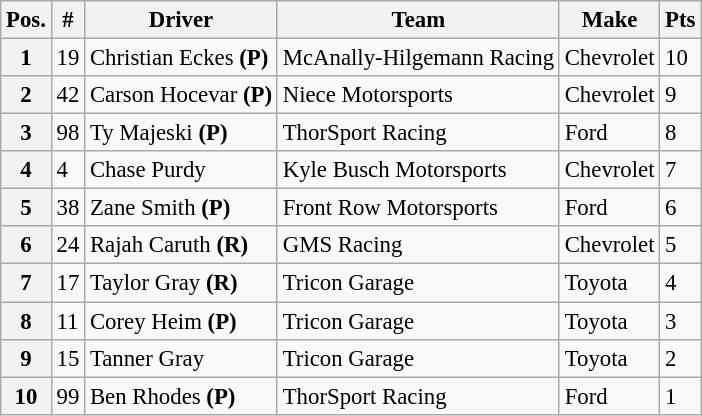<table class="wikitable" style="font-size:95%">
<tr>
<th>Pos.</th>
<th>#</th>
<th>Driver</th>
<th>Team</th>
<th>Make</th>
<th>Pts</th>
</tr>
<tr>
<th>1</th>
<td>19</td>
<td>Christian Eckes <strong>(P)</strong></td>
<td>McAnally-Hilgemann Racing</td>
<td>Chevrolet</td>
<td>10</td>
</tr>
<tr>
<th>2</th>
<td>42</td>
<td>Carson Hocevar <strong>(P)</strong></td>
<td>Niece Motorsports</td>
<td>Chevrolet</td>
<td>9</td>
</tr>
<tr>
<th>3</th>
<td>98</td>
<td>Ty Majeski <strong>(P)</strong></td>
<td>ThorSport Racing</td>
<td>Ford</td>
<td>8</td>
</tr>
<tr>
<th>4</th>
<td>4</td>
<td>Chase Purdy</td>
<td>Kyle Busch Motorsports</td>
<td>Chevrolet</td>
<td>7</td>
</tr>
<tr>
<th>5</th>
<td>38</td>
<td>Zane Smith <strong>(P)</strong></td>
<td>Front Row Motorsports</td>
<td>Ford</td>
<td>6</td>
</tr>
<tr>
<th>6</th>
<td>24</td>
<td>Rajah Caruth <strong>(R)</strong></td>
<td>GMS Racing</td>
<td>Chevrolet</td>
<td>5</td>
</tr>
<tr>
<th>7</th>
<td>17</td>
<td>Taylor Gray <strong>(R)</strong></td>
<td>Tricon Garage</td>
<td>Toyota</td>
<td>4</td>
</tr>
<tr>
<th>8</th>
<td>11</td>
<td>Corey Heim <strong>(P)</strong></td>
<td>Tricon Garage</td>
<td>Toyota</td>
<td>3</td>
</tr>
<tr>
<th>9</th>
<td>15</td>
<td>Tanner Gray</td>
<td>Tricon Garage</td>
<td>Toyota</td>
<td>2</td>
</tr>
<tr>
<th>10</th>
<td>99</td>
<td>Ben Rhodes <strong>(P)</strong></td>
<td>ThorSport Racing</td>
<td>Ford</td>
<td>1</td>
</tr>
</table>
